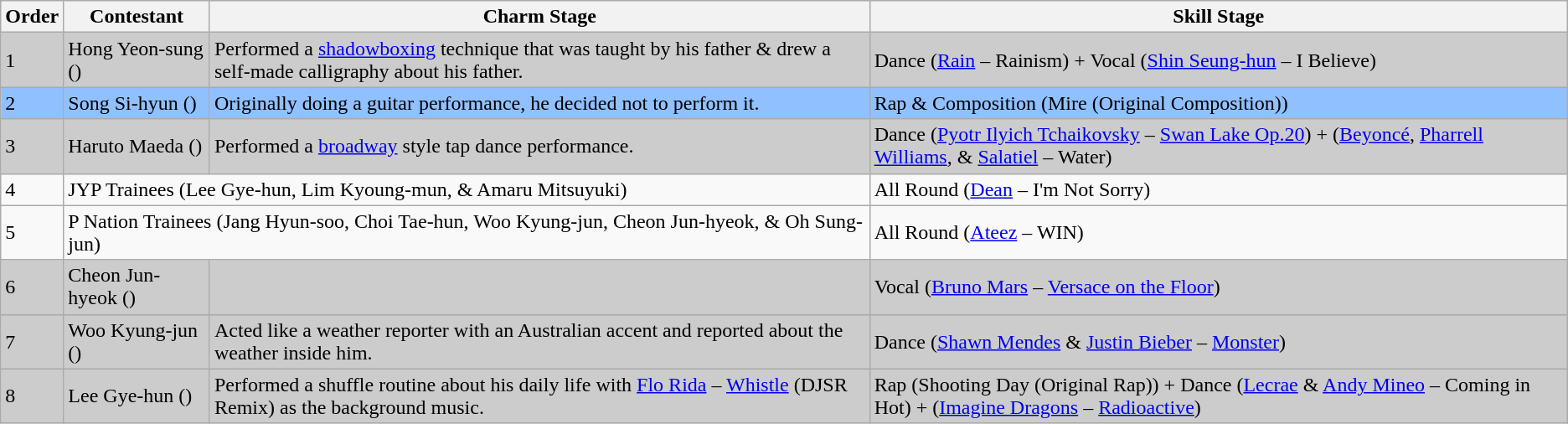<table class="wikitable">
<tr>
<th>Order</th>
<th>Contestant</th>
<th>Charm Stage</th>
<th>Skill Stage</th>
</tr>
<tr style="background:#CCCCCC">
<td>1</td>
<td>Hong Yeon-sung ()</td>
<td>Performed a <a href='#'>shadowboxing</a> technique that was taught by his father & drew a self-made calligraphy about his father.</td>
<td>Dance (<a href='#'>Rain</a> – Rainism) + Vocal (<a href='#'>Shin Seung-hun</a> – I Believe)</td>
</tr>
<tr style="background:#90C0FF">
<td>2</td>
<td>Song Si-hyun ()</td>
<td>Originally doing a guitar performance, he decided not to perform it.</td>
<td>Rap & Composition (Mire (Original Composition))</td>
</tr>
<tr style="background:#CCCCCC">
<td>3</td>
<td>Haruto Maeda ()</td>
<td>Performed a <a href='#'>broadway</a> style tap dance performance.</td>
<td>Dance (<a href='#'>Pyotr Ilyich Tchaikovsky</a> – <a href='#'>Swan Lake Op.20</a>) + (<a href='#'>Beyoncé</a>, <a href='#'>Pharrell Williams</a>, & <a href='#'>Salatiel</a> – Water)</td>
</tr>
<tr>
<td>4</td>
<td colspan=2>JYP Trainees (Lee Gye-hun, Lim Kyoung-mun, & Amaru Mitsuyuki)</td>
<td>All Round (<a href='#'>Dean</a> – I'm Not Sorry)</td>
</tr>
<tr>
<td>5</td>
<td colspan=2>P Nation Trainees (Jang Hyun-soo, Choi Tae-hun, Woo Kyung-jun, Cheon Jun-hyeok, & Oh Sung-jun)</td>
<td>All Round (<a href='#'>Ateez</a> – WIN)</td>
</tr>
<tr style="background:#CCCCCC">
<td>6</td>
<td>Cheon Jun-hyeok ()</td>
<td></td>
<td>Vocal (<a href='#'>Bruno Mars</a> – <a href='#'>Versace on the Floor</a>)</td>
</tr>
<tr style="background:#CCCCCC">
<td>7</td>
<td>Woo Kyung-jun ()</td>
<td>Acted like a weather reporter with an Australian accent and reported about the weather inside him.</td>
<td>Dance (<a href='#'>Shawn Mendes</a> & <a href='#'>Justin Bieber</a> – <a href='#'>Monster</a>)</td>
</tr>
<tr style="background:#CCCCCC">
<td>8</td>
<td>Lee Gye-hun ()</td>
<td>Performed a shuffle routine about his daily life with <a href='#'>Flo Rida</a> – <a href='#'>Whistle</a> (DJSR Remix) as the background music.</td>
<td>Rap (Shooting Day (Original Rap)) + Dance (<a href='#'>Lecrae</a> & <a href='#'>Andy Mineo</a> – Coming in Hot) + (<a href='#'>Imagine Dragons</a> – <a href='#'>Radioactive</a>)</td>
</tr>
</table>
